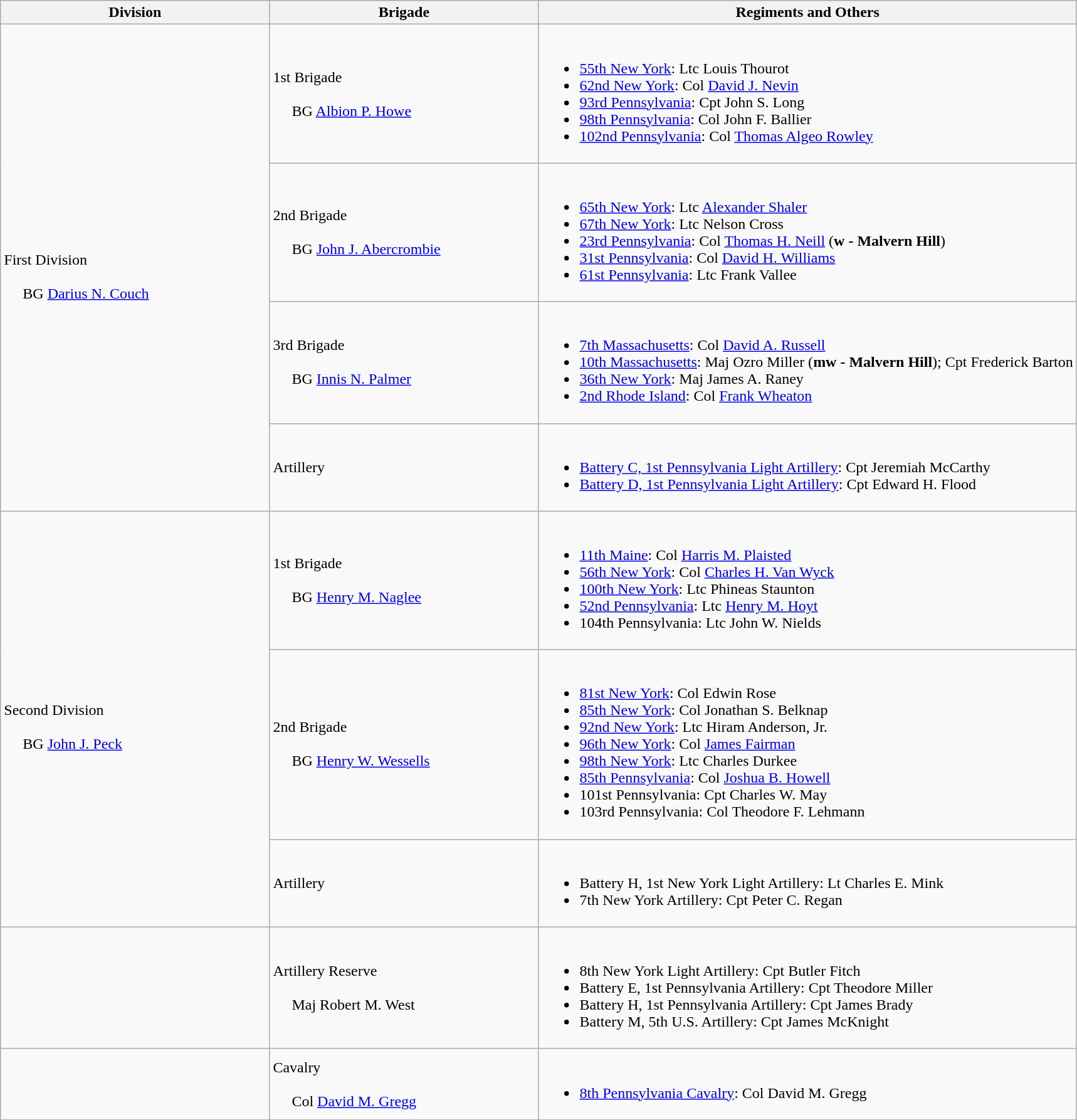<table class="wikitable">
<tr>
<th width=25%>Division</th>
<th width=25%>Brigade</th>
<th>Regiments and Others</th>
</tr>
<tr>
<td rowspan=4><br>First Division<br><br>    
BG <a href='#'>Darius N. Couch</a></td>
<td>1st Brigade<br><br>    
BG <a href='#'>Albion P. Howe</a></td>
<td><br><ul><li><a href='#'>55th New York</a>: Ltc Louis Thourot</li><li><a href='#'>62nd New York</a>: Col <a href='#'>David J. Nevin</a></li><li><a href='#'>93rd Pennsylvania</a>: Cpt John S. Long</li><li><a href='#'>98th Pennsylvania</a>: Col John F. Ballier</li><li><a href='#'>102nd Pennsylvania</a>: Col <a href='#'>Thomas Algeo Rowley</a></li></ul></td>
</tr>
<tr>
<td>2nd Brigade<br><br>    
BG <a href='#'>John J. Abercrombie</a></td>
<td><br><ul><li><a href='#'>65th New York</a>: Ltc <a href='#'>Alexander Shaler</a></li><li><a href='#'>67th New York</a>: Ltc Nelson Cross</li><li><a href='#'>23rd Pennsylvania</a>: Col <a href='#'>Thomas H. Neill</a> (<strong>w - Malvern Hill</strong>)</li><li><a href='#'>31st Pennsylvania</a>: Col <a href='#'>David H. Williams</a></li><li><a href='#'>61st Pennsylvania</a>: Ltc Frank Vallee</li></ul></td>
</tr>
<tr>
<td>3rd Brigade<br><br>    
BG <a href='#'>Innis N. Palmer</a></td>
<td><br><ul><li><a href='#'>7th Massachusetts</a>: Col <a href='#'>David A. Russell</a></li><li><a href='#'>10th Massachusetts</a>: Maj Ozro Miller (<strong>mw - Malvern Hill</strong>); Cpt Frederick Barton</li><li><a href='#'>36th New York</a>: Maj James A. Raney</li><li><a href='#'>2nd Rhode Island</a>: Col <a href='#'>Frank Wheaton</a></li></ul></td>
</tr>
<tr>
<td>Artillery</td>
<td><br><ul><li><a href='#'>Battery C, 1st Pennsylvania Light Artillery</a>: Cpt Jeremiah McCarthy</li><li><a href='#'>Battery D, 1st Pennsylvania Light Artillery</a>: Cpt Edward H. Flood</li></ul></td>
</tr>
<tr>
<td rowspan=3><br>Second Division<br><br>    
BG <a href='#'>John J. Peck</a></td>
<td>1st Brigade<br><br>    
BG <a href='#'>Henry M. Naglee</a></td>
<td><br><ul><li><a href='#'>11th Maine</a>: Col <a href='#'>Harris M. Plaisted</a></li><li><a href='#'>56th New York</a>: Col <a href='#'>Charles H. Van Wyck</a></li><li><a href='#'>100th New York</a>: Ltc Phineas Staunton</li><li><a href='#'>52nd Pennsylvania</a>: Ltc <a href='#'>Henry M. Hoyt</a></li><li>104th Pennsylvania: Ltc John W. Nields</li></ul></td>
</tr>
<tr>
<td>2nd Brigade<br><br>    
BG <a href='#'>Henry W. Wessells</a></td>
<td><br><ul><li><a href='#'>81st New York</a>: Col Edwin Rose</li><li><a href='#'>85th New York</a>: Col Jonathan S. Belknap</li><li><a href='#'>92nd New York</a>: Ltc Hiram Anderson, Jr.</li><li><a href='#'>96th New York</a>: Col <a href='#'>James Fairman</a></li><li><a href='#'>98th New York</a>: Ltc Charles Durkee</li><li><a href='#'>85th Pennsylvania</a>: Col <a href='#'>Joshua B. Howell</a></li><li>101st Pennsylvania: Cpt Charles W. May</li><li>103rd Pennsylvania: Col Theodore F. Lehmann</li></ul></td>
</tr>
<tr>
<td>Artillery</td>
<td><br><ul><li>Battery H, 1st New York Light Artillery: Lt Charles E. Mink</li><li>7th New York Artillery: Cpt Peter C. Regan</li></ul></td>
</tr>
<tr>
<td></td>
<td>Artillery Reserve<br><br>    
Maj Robert M. West</td>
<td><br><ul><li>8th New York Light Artillery: Cpt Butler Fitch</li><li>Battery E, 1st Pennsylvania Artillery: Cpt Theodore Miller</li><li>Battery H, 1st Pennsylvania Artillery: Cpt James Brady</li><li>Battery M, 5th U.S. Artillery: Cpt James McKnight</li></ul></td>
</tr>
<tr>
<td></td>
<td>Cavalry<br><br>    
Col <a href='#'>David M. Gregg</a></td>
<td><br><ul><li><a href='#'>8th Pennsylvania Cavalry</a>: Col David M. Gregg</li></ul></td>
</tr>
</table>
